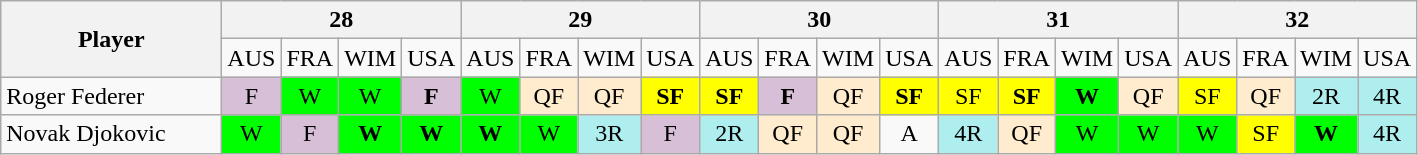<table class=wikitable style=text-align:center>
<tr>
<th rowspan=2 width=140>Player</th>
<th colspan=4>28</th>
<th colspan=4>29</th>
<th colspan=4>30</th>
<th colspan=4>31</th>
<th colspan=4>32</th>
</tr>
<tr>
<td>AUS</td>
<td>FRA</td>
<td>WIM</td>
<td>USA</td>
<td>AUS</td>
<td>FRA</td>
<td>WIM</td>
<td>USA</td>
<td>AUS</td>
<td>FRA</td>
<td>WIM</td>
<td>USA</td>
<td>AUS</td>
<td>FRA</td>
<td>WIM</td>
<td>USA</td>
<td>AUS</td>
<td>FRA</td>
<td>WIM</td>
<td>USA</td>
</tr>
<tr>
<td align=left> Roger Federer</td>
<td bgcolor=thistle>F</td>
<td bgcolor=lime>W</td>
<td bgcolor=lime>W</td>
<td bgcolor=thistle><strong>F</strong></td>
<td bgcolor=lime>W</td>
<td bgcolor=#ffebcd>QF</td>
<td bgcolor=#ffebcd>QF</td>
<td bgcolor=yellow><strong>SF</strong></td>
<td bgcolor=yellow><strong>SF</strong></td>
<td bgcolor=thistle><strong>F</strong></td>
<td bgcolor=ffebcd>QF</td>
<td bgcolor=yellow><strong>SF</strong></td>
<td bgcolor=yellow>SF</td>
<td bgcolor=yellow><strong>SF</strong></td>
<td bgcolor=lime><strong>W</strong></td>
<td bgcolor=ffebcd>QF</td>
<td bgcolor=yellow>SF</td>
<td bgcolor=ffebcd>QF</td>
<td bgcolor=#afeeee>2R</td>
<td bgcolor=#afeeee>4R</td>
</tr>
<tr>
<td align=left> Novak Djokovic</td>
<td bgcolor=lime>W</td>
<td bgcolor=thistle>F</td>
<td bgcolor=lime><strong>W</strong></td>
<td bgcolor=lime><strong>W</strong></td>
<td bgcolor=lime><strong>W</strong></td>
<td bgcolor=lime>W</td>
<td bgcolor=#afeeee>3R</td>
<td bgcolor=thistle>F</td>
<td bgcolor=#afeeee>2R</td>
<td bgcolor=#ffebcd>QF</td>
<td bgcolor=ffebcd>QF</td>
<td>A</td>
<td bgcolor=#afeeee>4R</td>
<td bgcolor=ffebcd>QF</td>
<td bgcolor=lime>W</td>
<td bgcolor=lime>W</td>
<td bgcolor=lime>W</td>
<td bgcolor=yellow>SF</td>
<td bgcolor=lime><strong>W</strong></td>
<td bgcolor=#afeeee>4R</td>
</tr>
</table>
